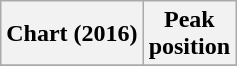<table class="wikitable plainrowheaders" style="text-align:center">
<tr>
<th scope="col">Chart (2016)</th>
<th scope="col">Peak<br> position</th>
</tr>
<tr>
</tr>
</table>
